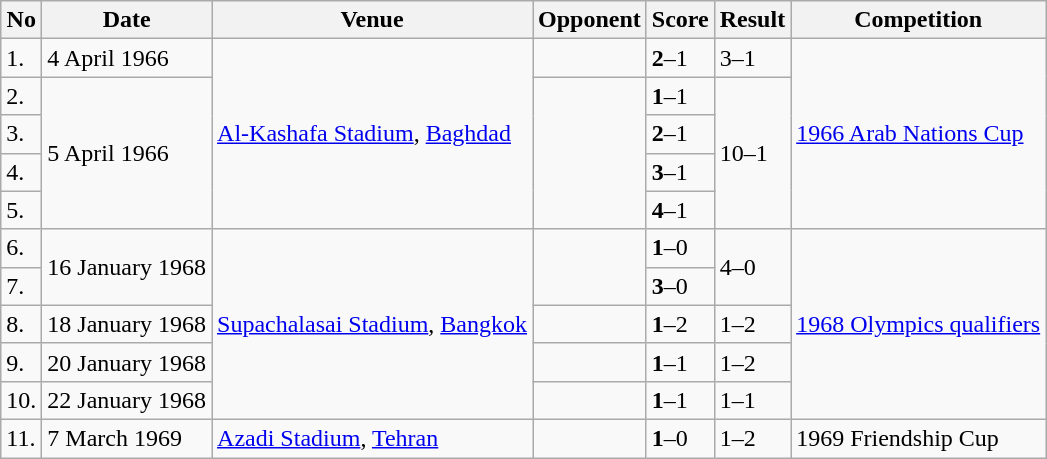<table class="wikitable" style="font-size:100%;">
<tr>
<th>No</th>
<th>Date</th>
<th>Venue</th>
<th>Opponent</th>
<th>Score</th>
<th>Result</th>
<th>Competition</th>
</tr>
<tr>
<td>1.</td>
<td>4 April 1966</td>
<td rowspan="5"><a href='#'>Al-Kashafa Stadium</a>, <a href='#'>Baghdad</a></td>
<td></td>
<td><strong>2</strong>–1</td>
<td>3–1</td>
<td rowspan="5"><a href='#'>1966 Arab Nations Cup</a></td>
</tr>
<tr>
<td>2.</td>
<td rowspan="4">5 April 1966</td>
<td rowspan="4"></td>
<td><strong>1</strong>–1</td>
<td rowspan="4">10–1</td>
</tr>
<tr>
<td>3.</td>
<td><strong>2</strong>–1</td>
</tr>
<tr>
<td>4.</td>
<td><strong>3</strong>–1</td>
</tr>
<tr>
<td>5.</td>
<td><strong>4</strong>–1</td>
</tr>
<tr>
<td>6.</td>
<td rowspan="2">16 January 1968</td>
<td rowspan="5"><a href='#'>Supachalasai Stadium</a>, <a href='#'>Bangkok</a></td>
<td rowspan="2"></td>
<td><strong>1</strong>–0</td>
<td rowspan="2">4–0</td>
<td rowspan="5"><a href='#'>1968 Olympics qualifiers</a></td>
</tr>
<tr>
<td>7.</td>
<td><strong>3</strong>–0</td>
</tr>
<tr>
<td>8.</td>
<td>18 January 1968</td>
<td></td>
<td><strong>1</strong>–2</td>
<td>1–2</td>
</tr>
<tr>
<td>9.</td>
<td>20 January 1968</td>
<td></td>
<td><strong>1</strong>–1</td>
<td>1–2</td>
</tr>
<tr>
<td>10.</td>
<td>22 January 1968</td>
<td></td>
<td><strong>1</strong>–1</td>
<td>1–1</td>
</tr>
<tr>
<td>11.</td>
<td>7 March 1969</td>
<td><a href='#'>Azadi Stadium</a>, <a href='#'>Tehran</a></td>
<td></td>
<td><strong>1</strong>–0</td>
<td>1–2</td>
<td>1969 Friendship Cup</td>
</tr>
</table>
